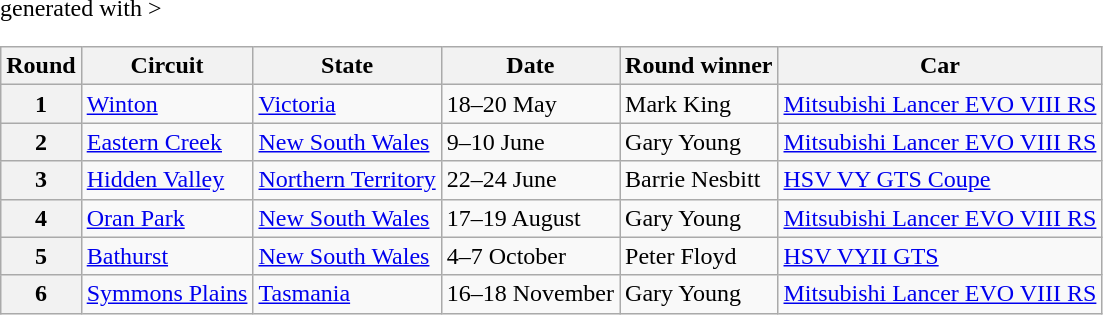<table class="wikitable" <hiddentext>generated with >
<tr>
<th>Round</th>
<th>Circuit</th>
<th>State</th>
<th>Date</th>
<th>Round winner</th>
<th>Car</th>
</tr>
<tr>
<th>1</th>
<td><a href='#'>Winton</a></td>
<td><a href='#'>Victoria</a></td>
<td>18–20 May</td>
<td>Mark King</td>
<td><a href='#'>Mitsubishi Lancer EVO VIII RS</a></td>
</tr>
<tr>
<th>2</th>
<td><a href='#'>Eastern Creek</a></td>
<td><a href='#'>New South Wales</a></td>
<td>9–10 June</td>
<td>Gary Young</td>
<td><a href='#'>Mitsubishi Lancer EVO VIII RS</a></td>
</tr>
<tr>
<th>3</th>
<td><a href='#'>Hidden Valley</a></td>
<td><a href='#'>Northern Territory</a></td>
<td>22–24 June</td>
<td>Barrie Nesbitt</td>
<td><a href='#'>HSV VY GTS Coupe</a></td>
</tr>
<tr>
<th>4</th>
<td><a href='#'>Oran Park</a></td>
<td><a href='#'>New South Wales</a></td>
<td>17–19 August</td>
<td>Gary Young</td>
<td><a href='#'>Mitsubishi Lancer EVO VIII RS</a></td>
</tr>
<tr>
<th>5</th>
<td><a href='#'>Bathurst</a></td>
<td><a href='#'>New South Wales</a></td>
<td>4–7 October</td>
<td>Peter Floyd</td>
<td><a href='#'>HSV VYII GTS</a></td>
</tr>
<tr>
<th>6</th>
<td><a href='#'>Symmons Plains</a></td>
<td><a href='#'>Tasmania</a></td>
<td>16–18 November</td>
<td>Gary Young</td>
<td><a href='#'>Mitsubishi Lancer EVO VIII RS</a></td>
</tr>
</table>
